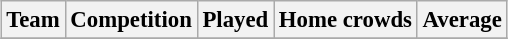<table class="wikitable sortable" style="font-size:95%; margin: 1em auto 1em auto;">
<tr>
<th>Team</th>
<th>Competition</th>
<th>Played</th>
<th>Home crowds</th>
<th>Average</th>
</tr>
<tr style="background:#eedc82;">
</tr>
</table>
